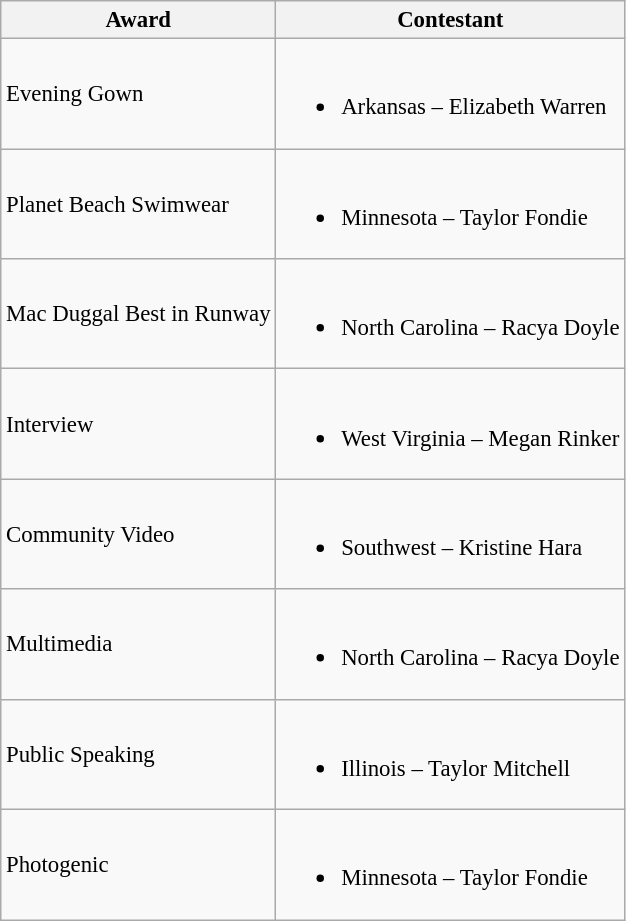<table class="wikitable sortable" style="font-size: 95%;">
<tr>
<th>Award</th>
<th>Contestant</th>
</tr>
<tr>
<td>Evening Gown</td>
<td><br><ul><li>Arkansas – Elizabeth Warren</li></ul></td>
</tr>
<tr>
<td>Planet Beach Swimwear</td>
<td><br><ul><li>Minnesota – Taylor Fondie</li></ul></td>
</tr>
<tr>
<td>Mac Duggal Best in Runway</td>
<td><br><ul><li>North Carolina – Racya Doyle</li></ul></td>
</tr>
<tr>
<td>Interview</td>
<td><br><ul><li>West Virginia – Megan Rinker</li></ul></td>
</tr>
<tr>
<td>Community Video</td>
<td><br><ul><li>Southwest – Kristine Hara</li></ul></td>
</tr>
<tr>
<td>Multimedia</td>
<td><br><ul><li>North Carolina – Racya Doyle</li></ul></td>
</tr>
<tr>
<td>Public Speaking</td>
<td><br><ul><li>Illinois – Taylor Mitchell</li></ul></td>
</tr>
<tr>
<td>Photogenic</td>
<td><br><ul><li>Minnesota – Taylor Fondie</li></ul></td>
</tr>
</table>
